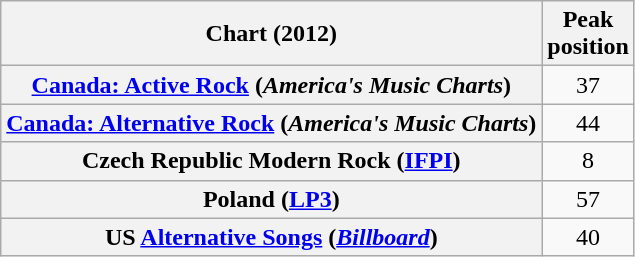<table class="wikitable sortable plainrowheaders" style="text-align:center">
<tr>
<th scope="col">Chart (2012)</th>
<th scope="col">Peak<br>position</th>
</tr>
<tr>
<th scope="row"><a href='#'>Canada: Active Rock</a> (<em>America's Music Charts</em>)</th>
<td align="center">37</td>
</tr>
<tr>
<th scope="row"><a href='#'>Canada: Alternative Rock</a> (<em>America's Music Charts</em>)</th>
<td align="center">44</td>
</tr>
<tr>
<th scope="row">Czech Republic Modern Rock (<a href='#'>IFPI</a>)</th>
<td>8</td>
</tr>
<tr>
<th scope="row">Poland (<a href='#'>LP3</a>)</th>
<td style="text-align:center;">57</td>
</tr>
<tr>
<th scope="row">US <a href='#'>Alternative Songs</a> (<em><a href='#'>Billboard</a></em>)</th>
<td align="center">40</td>
</tr>
</table>
